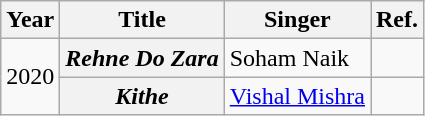<table class="wikitable plainrowheaders sortable" style="margin-right: 0;" {|>
<tr>
<th scope="col">Year</th>
<th scope="col">Title</th>
<th scope="col">Singer</th>
<th scope="col" class="unsortable">Ref.</th>
</tr>
<tr>
<td rowspan="2">2020</td>
<th scope="row"><em>Rehne Do Zara</em></th>
<td>Soham Naik</td>
<td></td>
</tr>
<tr>
<th scope="row"><em>Kithe</em></th>
<td><a href='#'>Vishal Mishra</a></td>
<td></td>
</tr>
</table>
